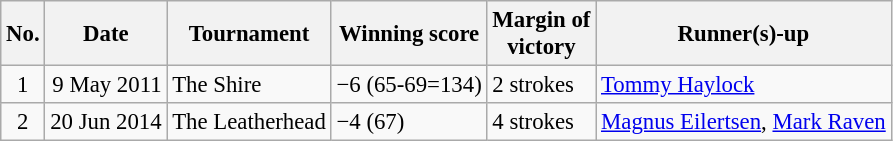<table class="wikitable" style="font-size:95%;">
<tr>
<th>No.</th>
<th>Date</th>
<th>Tournament</th>
<th>Winning score</th>
<th>Margin of<br>victory</th>
<th>Runner(s)-up</th>
</tr>
<tr>
<td align=center>1</td>
<td align=right>9 May 2011</td>
<td>The Shire</td>
<td>−6 (65-69=134)</td>
<td>2 strokes</td>
<td> <a href='#'>Tommy Haylock</a></td>
</tr>
<tr>
<td align=center>2</td>
<td align=right>20 Jun 2014</td>
<td>The Leatherhead</td>
<td>−4 (67)</td>
<td>4 strokes</td>
<td> <a href='#'>Magnus Eilertsen</a>,  <a href='#'>Mark Raven</a></td>
</tr>
</table>
